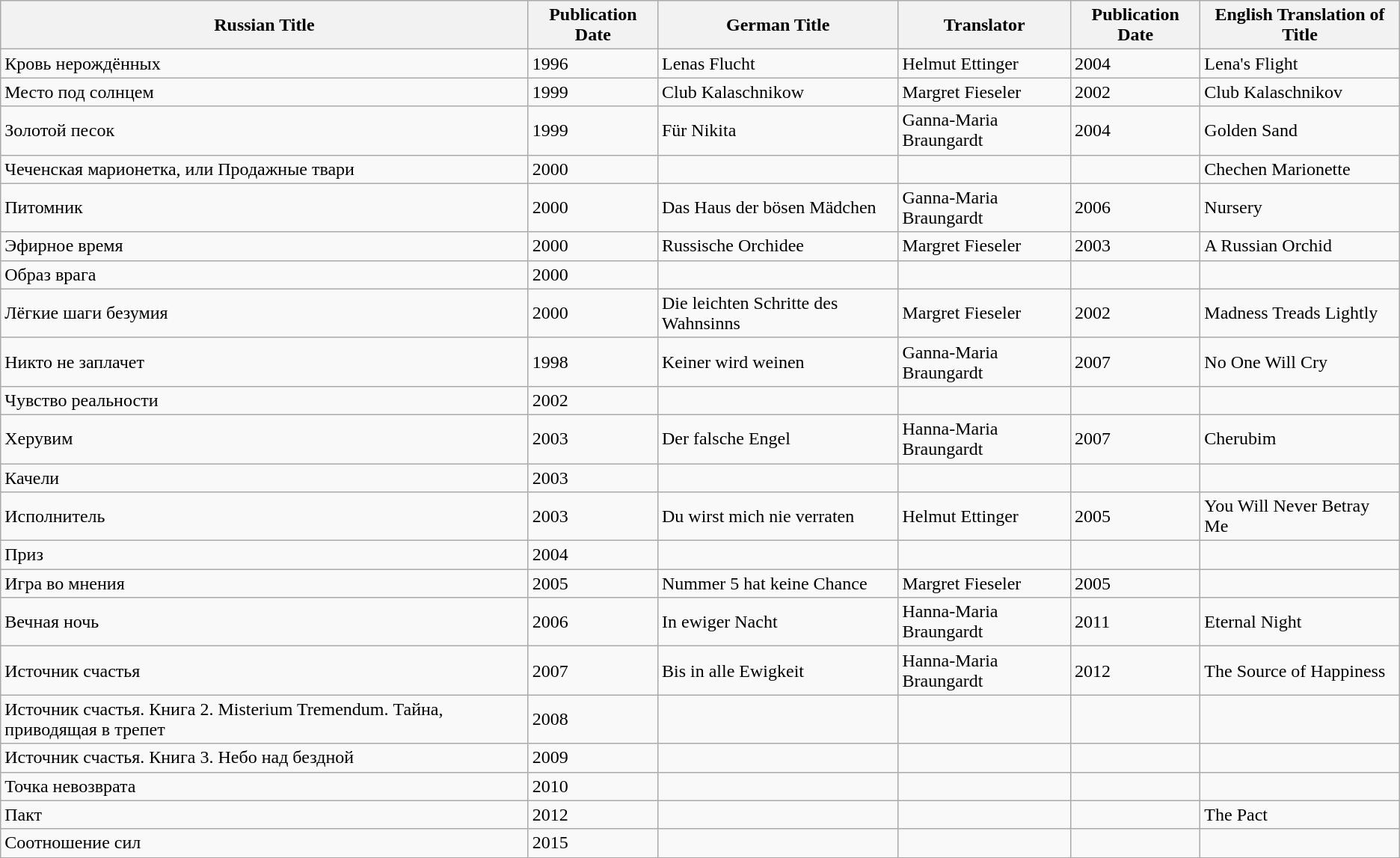<table class="wikitable">
<tr>
<th>Russian Title</th>
<th>Publication Date</th>
<th>German Title</th>
<th>Translator</th>
<th>Publication Date</th>
<th>English Translation of Title</th>
</tr>
<tr>
<td>Кровь нерождённых</td>
<td>1996</td>
<td>Lenas Flucht</td>
<td>Helmut Ettinger</td>
<td>2004</td>
<td>Lena's Flight</td>
</tr>
<tr>
<td>Место под солнцем</td>
<td>1999</td>
<td>Club Kalaschnikow</td>
<td>Margret Fieseler</td>
<td>2002</td>
<td>Club Kalaschnikov</td>
</tr>
<tr>
<td>Золотой песок</td>
<td>1999</td>
<td>Für Nikita</td>
<td>Ganna-Maria Braungardt</td>
<td>2004</td>
<td>Golden Sand</td>
</tr>
<tr>
<td>Чеченская марионетка, или Продажные твари</td>
<td>2000</td>
<td></td>
<td></td>
<td></td>
<td>Chechen Marionette</td>
</tr>
<tr>
<td>Питомник</td>
<td>2000</td>
<td>Das Haus der bösen Mädchen</td>
<td>Ganna-Maria Braungardt</td>
<td>2006</td>
<td>Nursery</td>
</tr>
<tr>
<td>Эфирное время</td>
<td>2000</td>
<td>Russische Orchidee</td>
<td>Margret Fieseler</td>
<td>2003</td>
<td>A Russian Orchid</td>
</tr>
<tr>
<td>Образ врага</td>
<td>2000</td>
<td></td>
<td></td>
<td></td>
<td></td>
</tr>
<tr>
<td>Лёгкие шаги безумия</td>
<td>2000</td>
<td>Die leichten Schritte des Wahnsinns</td>
<td>Margret Fieseler</td>
<td>2002</td>
<td>Madness Treads Lightly</td>
</tr>
<tr>
<td>Никто не заплачет</td>
<td>1998</td>
<td>Keiner wird weinen</td>
<td>Ganna-Maria Braungardt</td>
<td>2007</td>
<td>No One Will Cry</td>
</tr>
<tr>
<td>Чувство реальности</td>
<td>2002</td>
<td></td>
<td></td>
<td></td>
<td></td>
</tr>
<tr>
<td>Херувим</td>
<td>2003</td>
<td>Der falsche Engel</td>
<td>Hanna-Maria Braungardt</td>
<td>2007</td>
<td>Cherubim</td>
</tr>
<tr>
<td>Качели</td>
<td>2003</td>
<td></td>
<td></td>
<td></td>
<td></td>
</tr>
<tr>
<td>Исполнитель</td>
<td>2003</td>
<td>Du wirst mich nie verraten</td>
<td>Helmut Ettinger</td>
<td>2005</td>
<td>You Will Never Betray Me</td>
</tr>
<tr>
<td>Приз</td>
<td>2004</td>
<td></td>
<td></td>
<td></td>
<td></td>
</tr>
<tr>
<td>Игра во мнения</td>
<td>2005</td>
<td>Nummer 5 hat keine Chance</td>
<td>Margret Fieseler</td>
<td>2005</td>
<td></td>
</tr>
<tr>
<td>Вечная ночь</td>
<td>2006</td>
<td>In ewiger Nacht</td>
<td>Hanna-Maria Braungardt</td>
<td>2011</td>
<td>Eternal Night</td>
</tr>
<tr>
<td>Источник счастья</td>
<td>2007</td>
<td>Bis in alle Ewigkeit</td>
<td>Hanna-Maria Braungardt</td>
<td>2012</td>
<td>The Source of Happiness</td>
</tr>
<tr>
<td>Источник счастья. Книга 2. Misterium Tremendum. Тайна, приводящая в трепет</td>
<td>2008</td>
<td></td>
<td></td>
<td></td>
<td></td>
</tr>
<tr>
<td>Источник счастья. Книга 3. Небо над бездной</td>
<td>2009</td>
<td></td>
<td></td>
<td></td>
<td></td>
</tr>
<tr>
<td>Точка невозврата</td>
<td>2010</td>
<td></td>
<td></td>
<td></td>
<td></td>
</tr>
<tr>
<td>Пакт</td>
<td>2012</td>
<td></td>
<td></td>
<td></td>
<td>The Pact</td>
</tr>
<tr>
<td>Соотношение сил</td>
<td>2015</td>
<td></td>
<td></td>
<td></td>
<td></td>
</tr>
</table>
